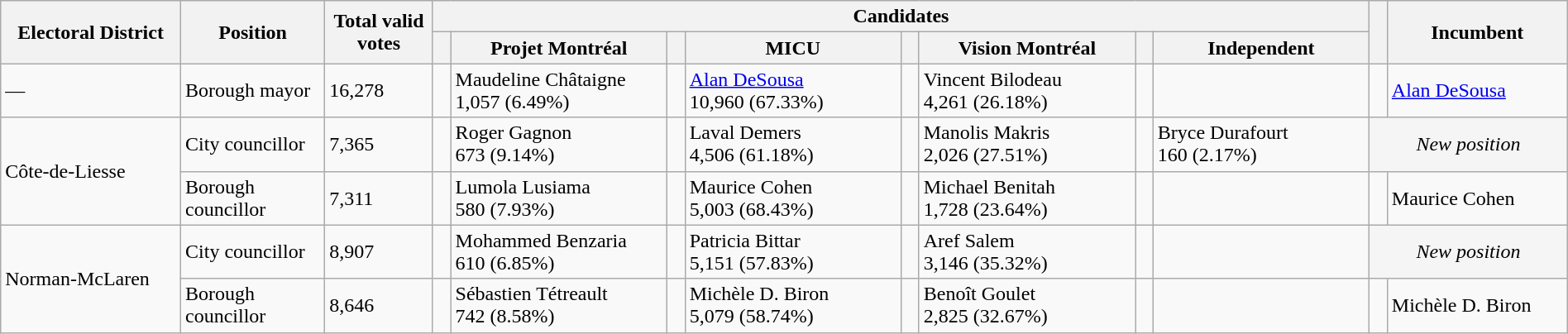<table class="wikitable" width="100%">
<tr>
<th width=10% rowspan=2>Electoral District</th>
<th width=8% rowspan=2>Position</th>
<th width=6% rowspan=2>Total valid votes</th>
<th colspan=8>Candidates</th>
<th width=1% rowspan=2> </th>
<th width=10% rowspan=2>Incumbent</th>
</tr>
<tr>
<th width=1% > </th>
<th width=12% ><span>Projet Montréal</span></th>
<th width=1% > </th>
<th width=12% >MICU</th>
<th width=1% > </th>
<th width=12% >Vision Montréal</th>
<th width=1% > </th>
<th width=12% >Independent</th>
</tr>
<tr>
<td>—</td>
<td>Borough mayor</td>
<td>16,278</td>
<td></td>
<td>Maudeline Châtaigne<br>1,057 (6.49%)</td>
<td> </td>
<td><a href='#'>Alan DeSousa</a><br>10,960 (67.33%)</td>
<td></td>
<td>Vincent Bilodeau<br>4,261 (26.18%)</td>
<td></td>
<td></td>
<td> </td>
<td><a href='#'>Alan DeSousa</a></td>
</tr>
<tr>
<td rowspan=2>Côte-de-Liesse</td>
<td>City councillor</td>
<td>7,365</td>
<td></td>
<td>Roger Gagnon<br>673 (9.14%)</td>
<td> </td>
<td>Laval Demers<br>4,506 (61.18%)</td>
<td></td>
<td>Manolis Makris<br>2,026 (27.51%)</td>
<td></td>
<td>Bryce Durafourt<br>160 (2.17%)</td>
<td colspan="2" style="background:whitesmoke; text-align:center;"><em>New position</em></td>
</tr>
<tr>
<td>Borough councillor</td>
<td>7,311</td>
<td></td>
<td>Lumola Lusiama<br>580 (7.93%)</td>
<td> </td>
<td>Maurice Cohen<br>5,003 (68.43%)</td>
<td></td>
<td>Michael Benitah<br>1,728 (23.64%)</td>
<td></td>
<td></td>
<td> </td>
<td>Maurice Cohen</td>
</tr>
<tr>
<td rowspan=2>Norman-McLaren</td>
<td>City councillor</td>
<td>8,907</td>
<td></td>
<td>Mohammed Benzaria<br>610 (6.85%)</td>
<td> </td>
<td>Patricia Bittar<br>5,151 (57.83%)</td>
<td></td>
<td>Aref Salem<br>3,146 (35.32%)</td>
<td></td>
<td></td>
<td colspan="2" style="background:whitesmoke; text-align:center;"><em>New position</em></td>
</tr>
<tr>
<td>Borough councillor</td>
<td>8,646</td>
<td></td>
<td>Sébastien Tétreault<br>742 (8.58%)</td>
<td> </td>
<td>Michèle D. Biron<br>5,079 (58.74%)</td>
<td></td>
<td>Benoît Goulet<br>2,825 (32.67%)</td>
<td></td>
<td></td>
<td> </td>
<td>Michèle D. Biron</td>
</tr>
</table>
